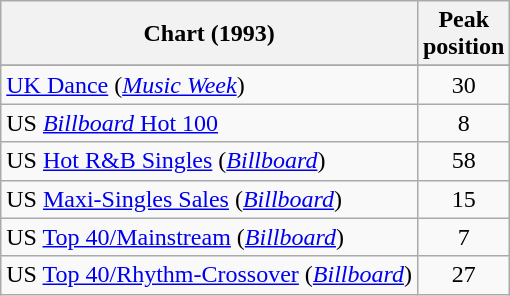<table class="wikitable sortable">
<tr>
<th>Chart (1993)</th>
<th>Peak<br>position</th>
</tr>
<tr>
</tr>
<tr>
</tr>
<tr>
</tr>
<tr>
</tr>
<tr>
</tr>
<tr>
</tr>
<tr>
</tr>
<tr>
<td><a href='#'>UK Dance</a> (<em><a href='#'>Music Week</a></em>)</td>
<td align="center">30</td>
</tr>
<tr>
<td>US <a href='#'><em>Billboard</em> Hot 100</a></td>
<td align="center">8</td>
</tr>
<tr>
<td>US <a href='#'>Hot R&B Singles</a> (<em><a href='#'>Billboard</a></em>)</td>
<td align="center">58</td>
</tr>
<tr>
<td>US <a href='#'>Maxi-Singles Sales</a> (<em><a href='#'>Billboard</a></em>)</td>
<td align="center">15</td>
</tr>
<tr>
<td>US <a href='#'>Top 40/Mainstream</a> (<em><a href='#'>Billboard</a></em>)</td>
<td align="center">7</td>
</tr>
<tr>
<td>US <a href='#'>Top 40/Rhythm-Crossover</a> (<em><a href='#'>Billboard</a></em>)</td>
<td align="center">27</td>
</tr>
</table>
